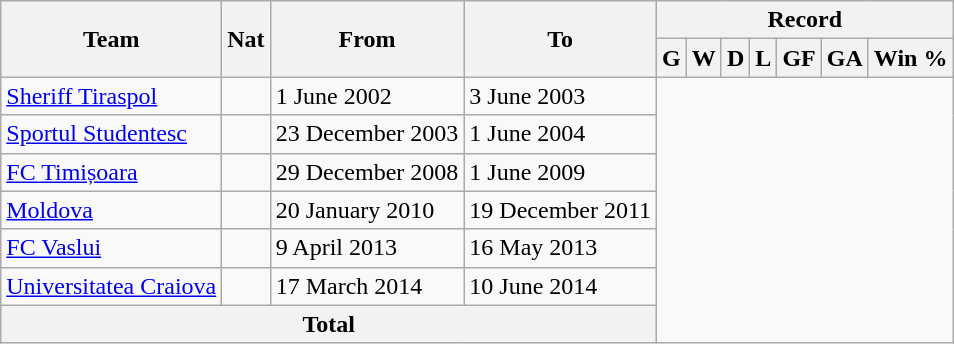<table class="wikitable" style="text-align: center">
<tr>
<th rowspan=2>Team</th>
<th rowspan=2>Nat</th>
<th rowspan=2>From</th>
<th rowspan=2>To</th>
<th colspan=7>Record</th>
</tr>
<tr>
<th>G</th>
<th>W</th>
<th>D</th>
<th>L</th>
<th>GF</th>
<th>GA</th>
<th>Win %</th>
</tr>
<tr>
<td align=left><a href='#'>Sheriff Tiraspol</a></td>
<td></td>
<td align=left>1 June 2002</td>
<td align=left>3 June 2003<br></td>
</tr>
<tr>
<td align=left><a href='#'>Sportul Studentesc</a></td>
<td></td>
<td align=left>23 December 2003</td>
<td align=left>1 June 2004<br></td>
</tr>
<tr>
<td align=left><a href='#'>FC Timișoara</a></td>
<td></td>
<td align=left>29 December 2008</td>
<td align=left>1 June 2009<br></td>
</tr>
<tr>
<td align=left><a href='#'>Moldova</a></td>
<td></td>
<td align=left>20 January 2010</td>
<td align=left>19 December 2011<br></td>
</tr>
<tr>
<td align=left><a href='#'>FC Vaslui</a></td>
<td></td>
<td align=left>9 April 2013</td>
<td align=left>16 May 2013<br></td>
</tr>
<tr>
<td align=left><a href='#'>Universitatea Craiova</a></td>
<td></td>
<td align=left>17 March 2014</td>
<td align=left>10 June 2014<br></td>
</tr>
<tr>
<th colspan=4>Total<br></th>
</tr>
</table>
